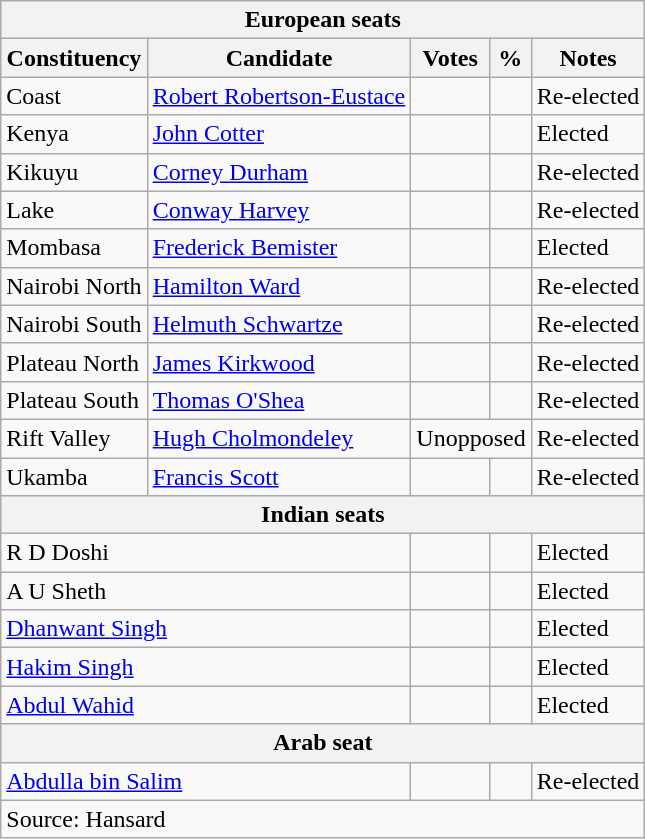<table class=wikitable>
<tr>
<th colspan=5>European seats</th>
</tr>
<tr>
<th>Constituency</th>
<th>Candidate</th>
<th>Votes</th>
<th>%</th>
<th>Notes</th>
</tr>
<tr>
<td>Coast</td>
<td><a href='#'>Robert Robertson-Eustace</a></td>
<td></td>
<td></td>
<td>Re-elected</td>
</tr>
<tr>
<td>Kenya</td>
<td><a href='#'>John Cotter</a></td>
<td></td>
<td></td>
<td>Elected</td>
</tr>
<tr>
<td>Kikuyu</td>
<td><a href='#'>Corney Durham</a></td>
<td></td>
<td></td>
<td>Re-elected</td>
</tr>
<tr>
<td>Lake</td>
<td><a href='#'>Conway Harvey</a></td>
<td></td>
<td></td>
<td>Re-elected</td>
</tr>
<tr>
<td>Mombasa</td>
<td><a href='#'>Frederick Bemister</a></td>
<td></td>
<td></td>
<td>Elected</td>
</tr>
<tr>
<td>Nairobi North</td>
<td><a href='#'>Hamilton Ward</a></td>
<td></td>
<td></td>
<td>Re-elected</td>
</tr>
<tr>
<td>Nairobi South</td>
<td><a href='#'>Helmuth Schwartze</a></td>
<td></td>
<td></td>
<td>Re-elected</td>
</tr>
<tr>
<td>Plateau North</td>
<td><a href='#'>James Kirkwood</a></td>
<td></td>
<td></td>
<td>Re-elected</td>
</tr>
<tr>
<td>Plateau South</td>
<td><a href='#'>Thomas O'Shea</a></td>
<td></td>
<td></td>
<td>Re-elected</td>
</tr>
<tr>
<td>Rift Valley</td>
<td><a href='#'>Hugh Cholmondeley</a></td>
<td colspan=2 align=center>Unopposed</td>
<td>Re-elected</td>
</tr>
<tr>
<td>Ukamba</td>
<td><a href='#'>Francis Scott</a></td>
<td></td>
<td></td>
<td>Re-elected</td>
</tr>
<tr>
<th colspan=5>Indian seats</th>
</tr>
<tr>
<td colspan=2>R D Doshi</td>
<td></td>
<td></td>
<td>Elected</td>
</tr>
<tr>
<td colspan=2>A U Sheth</td>
<td></td>
<td></td>
<td>Elected</td>
</tr>
<tr>
<td colspan=2><a href='#'>Dhanwant Singh</a></td>
<td></td>
<td></td>
<td>Elected</td>
</tr>
<tr>
<td colspan=2><a href='#'>Hakim Singh</a></td>
<td></td>
<td></td>
<td>Elected</td>
</tr>
<tr>
<td colspan=2><a href='#'>Abdul Wahid</a></td>
<td></td>
<td></td>
<td>Elected</td>
</tr>
<tr>
<th colspan=5>Arab seat</th>
</tr>
<tr>
<td colspan=2><a href='#'>Abdulla bin Salim</a></td>
<td></td>
<td></td>
<td>Re-elected</td>
</tr>
<tr>
<td colspan=5>Source: Hansard</td>
</tr>
</table>
